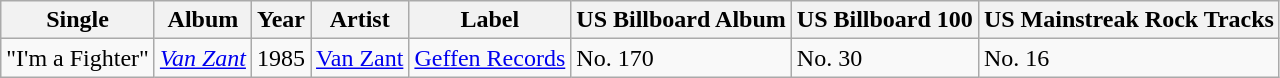<table class="wikitable">
<tr>
<th>Single</th>
<th>Album</th>
<th>Year</th>
<th>Artist</th>
<th>Label</th>
<th>US Billboard Album</th>
<th>US Billboard 100</th>
<th>US Mainstreak Rock Tracks</th>
</tr>
<tr>
<td>"I'm a Fighter"</td>
<td><em><a href='#'>Van Zant</a></em></td>
<td>1985</td>
<td><a href='#'>Van Zant</a></td>
<td><a href='#'>Geffen Records</a></td>
<td>No. 170</td>
<td>No. 30</td>
<td>No. 16</td>
</tr>
</table>
